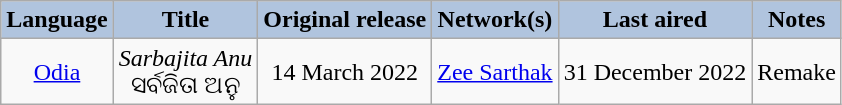<table class="wikitable" style="text-align:center;">
<tr>
<th style="background:LightSteelBlue;">Language</th>
<th style="background:LightSteelBlue;">Title</th>
<th style="background:LightSteelBlue;">Original release</th>
<th style="background:LightSteelBlue;">Network(s)</th>
<th style="background:LightSteelBlue;">Last aired</th>
<th style="background:LightSteelBlue;">Notes</th>
</tr>
<tr>
<td><a href='#'>Odia</a></td>
<td><em>Sarbajita Anu</em> <br> ସର୍ବଜିତା ଅନୁ</td>
<td>14 March 2022</td>
<td><a href='#'>Zee Sarthak</a></td>
<td>31 December 2022</td>
<td>Remake</td>
</tr>
</table>
